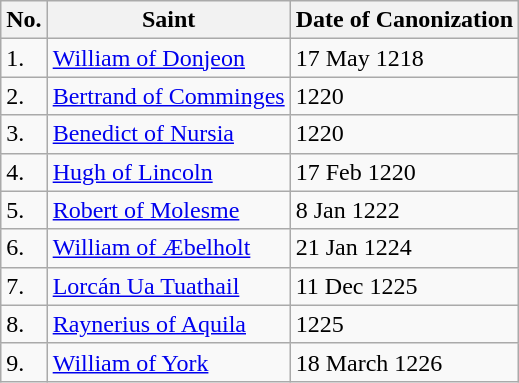<table class="wikitable">
<tr>
<th>No.</th>
<th>Saint</th>
<th>Date of Canonization</th>
</tr>
<tr>
<td>1.</td>
<td><a href='#'>William of Donjeon</a></td>
<td>17 May 1218</td>
</tr>
<tr>
<td>2.</td>
<td><a href='#'>Bertrand of Comminges</a></td>
<td>1220</td>
</tr>
<tr>
<td>3.</td>
<td><a href='#'>Benedict of Nursia</a></td>
<td>1220</td>
</tr>
<tr>
<td>4.</td>
<td><a href='#'>Hugh of Lincoln</a></td>
<td>17 Feb 1220</td>
</tr>
<tr>
<td>5.</td>
<td><a href='#'>Robert of Molesme</a></td>
<td>8 Jan 1222</td>
</tr>
<tr>
<td>6.</td>
<td><a href='#'>William of Æbelholt</a></td>
<td>21 Jan 1224</td>
</tr>
<tr>
<td>7.</td>
<td><a href='#'>Lorcán Ua Tuathail</a></td>
<td>11 Dec 1225</td>
</tr>
<tr>
<td>8.</td>
<td><a href='#'>Raynerius of Aquila</a></td>
<td>1225</td>
</tr>
<tr>
<td>9.</td>
<td><a href='#'>William of York</a></td>
<td>18 March 1226</td>
</tr>
</table>
